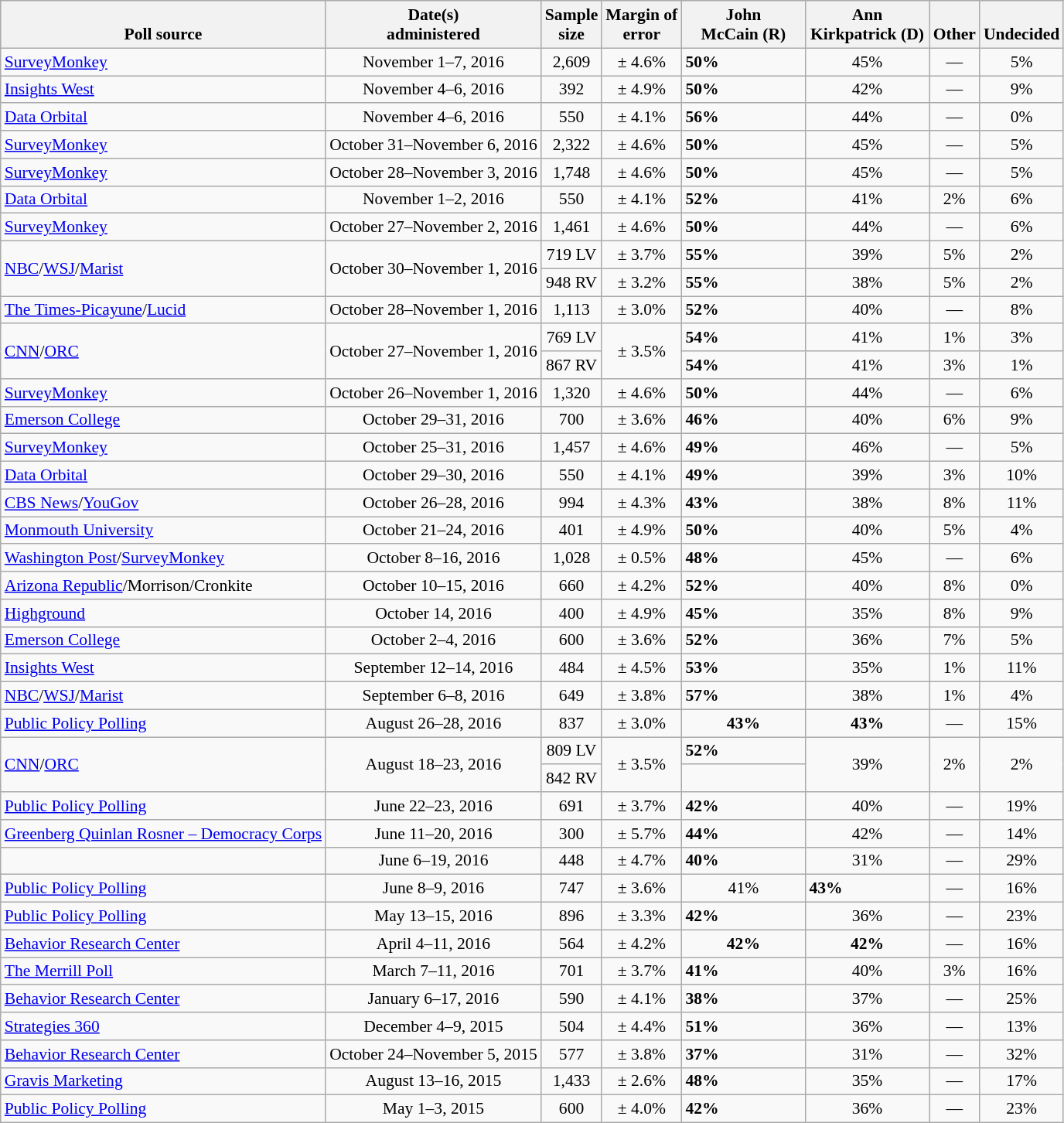<table class="wikitable" style="font-size:90%;">
<tr valign= bottom>
<th>Poll source</th>
<th>Date(s)<br>administered</th>
<th>Sample<br>size</th>
<th>Margin of<br>error</th>
<th style="width:100px;">John<br>McCain (R)</th>
<th style="width:100px;">Ann<br>Kirkpatrick (D)</th>
<th>Other</th>
<th>Undecided</th>
</tr>
<tr>
<td><a href='#'>SurveyMonkey</a></td>
<td align=center>November 1–7, 2016</td>
<td align=center>2,609</td>
<td align=center>± 4.6%</td>
<td><strong>50%</strong></td>
<td align=center>45%</td>
<td align=center>—</td>
<td align=center>5%</td>
</tr>
<tr>
<td><a href='#'>Insights West</a></td>
<td align=center>November 4–6, 2016</td>
<td align=center>392</td>
<td align=center>± 4.9%</td>
<td><strong>50%</strong></td>
<td align=center>42%</td>
<td align=center>—</td>
<td align=center>9%</td>
</tr>
<tr>
<td><a href='#'>Data Orbital</a></td>
<td align=center>November 4–6, 2016</td>
<td align=center>550</td>
<td align=center>± 4.1%</td>
<td><strong>56%</strong></td>
<td align=center>44%</td>
<td align=center>—</td>
<td align=center>0%</td>
</tr>
<tr>
<td><a href='#'>SurveyMonkey</a></td>
<td align=center>October 31–November 6, 2016</td>
<td align=center>2,322</td>
<td align=center>± 4.6%</td>
<td><strong>50%</strong></td>
<td align=center>45%</td>
<td align=center>—</td>
<td align=center>5%</td>
</tr>
<tr>
<td><a href='#'>SurveyMonkey</a></td>
<td align=center>October 28–November 3, 2016</td>
<td align=center>1,748</td>
<td align=center>± 4.6%</td>
<td><strong>50%</strong></td>
<td align=center>45%</td>
<td align=center>—</td>
<td align=center>5%</td>
</tr>
<tr>
<td><a href='#'>Data Orbital</a></td>
<td align=center>November 1–2, 2016</td>
<td align=center>550</td>
<td align=center>± 4.1%</td>
<td><strong>52%</strong></td>
<td align=center>41%</td>
<td align=center>2%</td>
<td align=center>6%</td>
</tr>
<tr>
<td><a href='#'>SurveyMonkey</a></td>
<td align=center>October 27–November 2, 2016</td>
<td align=center>1,461</td>
<td align=center>± 4.6%</td>
<td><strong>50%</strong></td>
<td align=center>44%</td>
<td align=center>—</td>
<td align=center>6%</td>
</tr>
<tr>
<td rowspan=2><a href='#'>NBC</a>/<a href='#'>WSJ</a>/<a href='#'>Marist</a></td>
<td align=center rowspan=2>October 30–November 1, 2016</td>
<td align=center>719 LV</td>
<td align=center>± 3.7%</td>
<td><strong>55%</strong></td>
<td align=center>39%</td>
<td align=center>5%</td>
<td align=center>2%</td>
</tr>
<tr>
<td align=center>948 RV</td>
<td align=center>± 3.2%</td>
<td><strong>55%</strong></td>
<td align=center>38%</td>
<td align=center>5%</td>
<td align=center>2%</td>
</tr>
<tr>
<td><a href='#'>The Times-Picayune</a>/<a href='#'>Lucid</a></td>
<td align=center>October 28–November 1, 2016</td>
<td align=center>1,113</td>
<td align=center>± 3.0%</td>
<td><strong>52%</strong></td>
<td align=center>40%</td>
<td align=center>—</td>
<td align=center>8%</td>
</tr>
<tr>
<td rowspan=2><a href='#'>CNN</a>/<a href='#'>ORC</a></td>
<td align=center rowspan=2>October 27–November 1, 2016</td>
<td align=center>769 LV</td>
<td align=center rowspan=2>± 3.5%</td>
<td><strong>54%</strong></td>
<td align=center>41%</td>
<td align=center>1%</td>
<td align=center>3%</td>
</tr>
<tr>
<td align=center>867 RV</td>
<td><strong>54%</strong></td>
<td align=center>41%</td>
<td align=center>3%</td>
<td align=center>1%</td>
</tr>
<tr>
<td><a href='#'>SurveyMonkey</a></td>
<td align=center>October 26–November 1, 2016</td>
<td align=center>1,320</td>
<td align=center>± 4.6%</td>
<td><strong>50%</strong></td>
<td align=center>44%</td>
<td align=center>—</td>
<td align=center>6%</td>
</tr>
<tr>
<td><a href='#'>Emerson College</a></td>
<td align=center>October 29–31, 2016</td>
<td align=center>700</td>
<td align=center>± 3.6%</td>
<td><strong>46%</strong></td>
<td align=center>40%</td>
<td align=center>6%</td>
<td align=center>9%</td>
</tr>
<tr>
<td><a href='#'>SurveyMonkey</a></td>
<td align=center>October 25–31, 2016</td>
<td align=center>1,457</td>
<td align=center>± 4.6%</td>
<td><strong>49%</strong></td>
<td align=center>46%</td>
<td align=center>—</td>
<td align=center>5%</td>
</tr>
<tr>
<td><a href='#'>Data Orbital</a></td>
<td align=center>October 29–30, 2016</td>
<td align=center>550</td>
<td align=center>± 4.1%</td>
<td><strong>49%</strong></td>
<td align=center>39%</td>
<td align=center>3%</td>
<td align=center>10%</td>
</tr>
<tr>
<td><a href='#'>CBS News</a>/<a href='#'>YouGov</a></td>
<td align=center>October 26–28, 2016</td>
<td align=center>994</td>
<td align=center>± 4.3%</td>
<td><strong>43%</strong></td>
<td align=center>38%</td>
<td align=center>8%</td>
<td align=center>11%</td>
</tr>
<tr>
<td><a href='#'>Monmouth University</a></td>
<td align=center>October 21–24, 2016</td>
<td align=center>401</td>
<td align=center>± 4.9%</td>
<td><strong>50%</strong></td>
<td align=center>40%</td>
<td align=center>5%</td>
<td align=center>4%</td>
</tr>
<tr>
<td><a href='#'>Washington Post</a>/<a href='#'>SurveyMonkey</a></td>
<td align=center>October 8–16, 2016</td>
<td align=center>1,028</td>
<td align=center>± 0.5%</td>
<td><strong>48%</strong></td>
<td align=center>45%</td>
<td align=center>—</td>
<td align=center>6%</td>
</tr>
<tr>
<td><a href='#'>Arizona Republic</a>/Morrison/Cronkite</td>
<td align=center>October 10–15, 2016</td>
<td align=center>660</td>
<td align=center>± 4.2%</td>
<td><strong>52%</strong></td>
<td align=center>40%</td>
<td align=center>8%</td>
<td align=center>0%</td>
</tr>
<tr>
<td><a href='#'>Highground</a></td>
<td align=center>October 14, 2016</td>
<td align=center>400</td>
<td align=center>± 4.9%</td>
<td><strong>45%</strong></td>
<td align=center>35%</td>
<td align=center>8%</td>
<td align=center>9%</td>
</tr>
<tr>
<td><a href='#'>Emerson College</a></td>
<td align=center>October 2–4, 2016</td>
<td align=center>600</td>
<td align=center>± 3.6%</td>
<td><strong>52%</strong></td>
<td align=center>36%</td>
<td align=center>7%</td>
<td align=center>5%</td>
</tr>
<tr>
<td><a href='#'>Insights West</a></td>
<td align=center>September 12–14, 2016</td>
<td align=center>484</td>
<td align=center>± 4.5%</td>
<td><strong>53%</strong></td>
<td align=center>35%</td>
<td align=center>1%</td>
<td align=center>11%</td>
</tr>
<tr>
<td><a href='#'>NBC</a>/<a href='#'>WSJ</a>/<a href='#'>Marist</a></td>
<td align=center>September 6–8, 2016</td>
<td align=center>649</td>
<td align=center>± 3.8%</td>
<td><strong>57%</strong></td>
<td align=center>38%</td>
<td align=center>1%</td>
<td align=center>4%</td>
</tr>
<tr>
<td><a href='#'>Public Policy Polling</a></td>
<td align=center>August 26–28, 2016</td>
<td align=center>837</td>
<td align=center>± 3.0%</td>
<td align=center><strong>43%</strong></td>
<td align=center><strong>43%</strong></td>
<td align=center>—</td>
<td align=center>15%</td>
</tr>
<tr>
<td rowspan=2><a href='#'>CNN</a>/<a href='#'>ORC</a></td>
<td align=center rowspan=2>August 18–23, 2016</td>
<td align=center>809 LV</td>
<td align=center rowspan=2>± 3.5%</td>
<td><strong>52%</strong></td>
<td align=center rowspan=2>39%</td>
<td align=center rowspan=2>2%</td>
<td align=center rowspan=2>2%</td>
</tr>
<tr>
<td align=center>842 RV</td>
</tr>
<tr>
<td><a href='#'>Public Policy Polling</a></td>
<td align=center>June 22–23, 2016</td>
<td align=center>691</td>
<td align=center>± 3.7%</td>
<td><strong>42%</strong></td>
<td align=center>40%</td>
<td align=center>—</td>
<td align=center>19%</td>
</tr>
<tr>
<td><a href='#'>Greenberg Quinlan Rosner – Democracy Corps</a></td>
<td align=center>June 11–20, 2016</td>
<td align=center>300</td>
<td align=center>± 5.7%</td>
<td><strong>44%</strong></td>
<td align=center>42%</td>
<td align=center>—</td>
<td align=center>14%</td>
</tr>
<tr>
<td></td>
<td align=center>June 6–19, 2016</td>
<td align=center>448</td>
<td align=center>± 4.7%</td>
<td><strong>40%</strong></td>
<td align=center>31%</td>
<td align=center>—</td>
<td align=center>29%</td>
</tr>
<tr>
<td><a href='#'>Public Policy Polling</a></td>
<td align=center>June 8–9, 2016</td>
<td align=center>747</td>
<td align=center>± 3.6%</td>
<td align=center>41%</td>
<td><strong>43%</strong></td>
<td align=center>—</td>
<td align=center>16%</td>
</tr>
<tr>
<td><a href='#'>Public Policy Polling</a></td>
<td align=center>May 13–15, 2016</td>
<td align=center>896</td>
<td align=center>± 3.3%</td>
<td><strong>42%</strong></td>
<td align=center>36%</td>
<td align=center>—</td>
<td align=center>23%</td>
</tr>
<tr>
<td><a href='#'>Behavior Research Center</a></td>
<td align=center>April 4–11, 2016</td>
<td align=center>564</td>
<td align=center>± 4.2%</td>
<td align=center><strong>42%</strong></td>
<td align=center><strong>42%</strong></td>
<td align=center>—</td>
<td align=center>16%</td>
</tr>
<tr>
<td><a href='#'>The Merrill Poll</a></td>
<td align=center>March 7–11, 2016</td>
<td align=center>701</td>
<td align=center>± 3.7%</td>
<td><strong>41%</strong></td>
<td align=center>40%</td>
<td align=center>3%</td>
<td align=center>16%</td>
</tr>
<tr>
<td><a href='#'>Behavior Research Center</a></td>
<td align=center>January 6–17, 2016</td>
<td align=center>590</td>
<td align=center>± 4.1%</td>
<td><strong>38%</strong></td>
<td align=center>37%</td>
<td align=center>—</td>
<td align=center>25%</td>
</tr>
<tr>
<td><a href='#'>Strategies 360</a></td>
<td align=center>December 4–9, 2015</td>
<td align=center>504</td>
<td align=center>± 4.4%</td>
<td><strong>51%</strong></td>
<td align=center>36%</td>
<td align=center>—</td>
<td align=center>13%</td>
</tr>
<tr>
<td><a href='#'>Behavior Research Center</a></td>
<td align=center>October 24–November 5, 2015</td>
<td align=center>577</td>
<td align=center>± 3.8%</td>
<td><strong>37%</strong></td>
<td align=center>31%</td>
<td align=center>—</td>
<td align=center>32%</td>
</tr>
<tr>
<td><a href='#'>Gravis Marketing</a></td>
<td align=center>August 13–16, 2015</td>
<td align=center>1,433</td>
<td align=center>± 2.6%</td>
<td><strong>48%</strong></td>
<td align=center>35%</td>
<td align=center>—</td>
<td align=center>17%</td>
</tr>
<tr>
<td><a href='#'>Public Policy Polling</a></td>
<td align=center>May 1–3, 2015</td>
<td align=center>600</td>
<td align=center>± 4.0%</td>
<td><strong>42%</strong></td>
<td align=center>36%</td>
<td align=center>—</td>
<td align=center>23%</td>
</tr>
</table>
